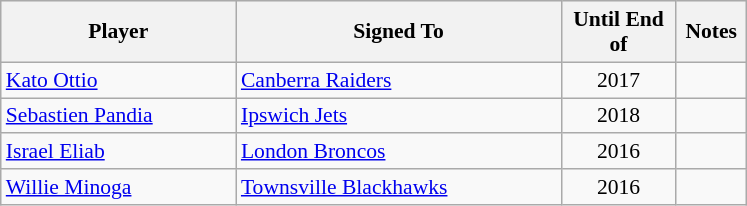<table class="wikitable" style="font-size:90%">
<tr style="background:#efefef;">
<th style="width:150px;">Player</th>
<th style="width:210px;">Signed To</th>
<th style="width:70px;">Until End of</th>
<th style="width:40px;">Notes</th>
</tr>
<tr>
<td><a href='#'>Kato Ottio</a></td>
<td> <a href='#'>Canberra Raiders</a></td>
<td style="text-align:center;">2017</td>
<td style="text-align:center;"></td>
</tr>
<tr>
<td><a href='#'>Sebastien Pandia</a></td>
<td> <a href='#'>Ipswich Jets</a></td>
<td style="text-align:center;">2018</td>
<td style="text-align:center;"></td>
</tr>
<tr>
<td><a href='#'>Israel Eliab</a></td>
<td> <a href='#'>London Broncos</a></td>
<td style="text-align:center;">2016</td>
<td style="text-align:center;"></td>
</tr>
<tr>
<td><a href='#'>Willie Minoga</a></td>
<td> <a href='#'>Townsville Blackhawks</a></td>
<td style="text-align:center;">2016</td>
<td style="text-align:center;"></td>
</tr>
</table>
